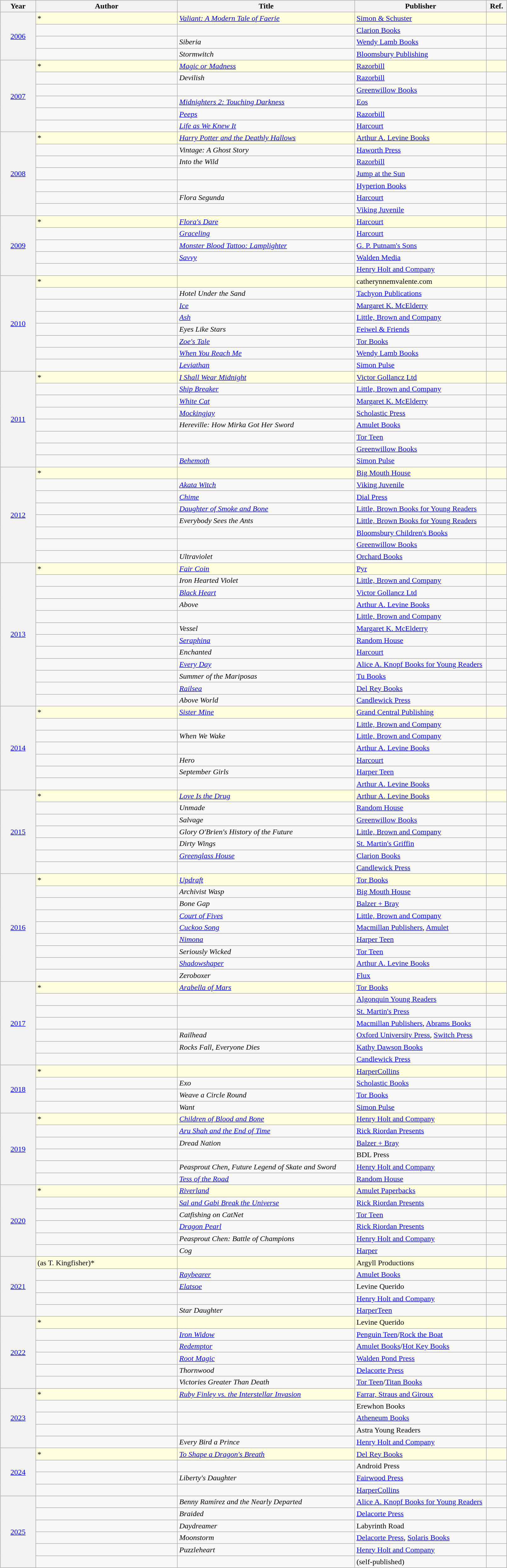<table class="sortable wikitable" width="85%" cellpadding="5" style="margin: 1em auto 1em auto">
<tr>
<th width="7%" scope="col">Year</th>
<th width="28%" scope="col">Author</th>
<th width="35%" scope="col">Title</th>
<th width="26%" scope="col">Publisher</th>
<th width="4%" scope="col" class="unsortable">Ref.</th>
</tr>
<tr style="background:lightyellow;">
<th scope="rowgroup" align="center" rowspan="4" style="font-weight:normal;"><a href='#'>2006</a></th>
<td>*</td>
<td><em><a href='#'>Valiant: A Modern Tale of Faerie</a></em></td>
<td><a href='#'>Simon & Schuster</a></td>
<td align="center"></td>
</tr>
<tr>
<td></td>
<td><em></em></td>
<td><a href='#'>Clarion Books</a></td>
<td align="center"></td>
</tr>
<tr>
<td></td>
<td><em>Siberia</em></td>
<td><a href='#'>Wendy Lamb Books</a></td>
<td align="center"></td>
</tr>
<tr>
<td></td>
<td><em>Stormwitch</em></td>
<td><a href='#'>Bloomsbury Publishing</a></td>
<td align="center"></td>
</tr>
<tr style="background:lightyellow;">
<th scope="rowgroup" align="center" rowspan="6" style="font-weight:normal;"><a href='#'>2007</a></th>
<td>*</td>
<td><em><a href='#'>Magic or Madness</a></em></td>
<td><a href='#'>Razorbill</a></td>
<td align="center"></td>
</tr>
<tr>
<td></td>
<td><em>Devilish</em></td>
<td><a href='#'>Razorbill</a></td>
<td align="center"></td>
</tr>
<tr>
<td></td>
<td><em></em></td>
<td><a href='#'>Greenwillow Books</a></td>
<td align="center"></td>
</tr>
<tr>
<td></td>
<td><em><a href='#'>Midnighters 2: Touching Darkness</a></em></td>
<td><a href='#'>Eos</a></td>
<td align="center"></td>
</tr>
<tr>
<td></td>
<td><em><a href='#'>Peeps</a></em></td>
<td><a href='#'>Razorbill</a></td>
<td align="center"></td>
</tr>
<tr>
<td></td>
<td><em><a href='#'>Life as We Knew It</a></em></td>
<td><a href='#'>Harcourt</a></td>
<td align="center"></td>
</tr>
<tr style="background:lightyellow;">
<th scope="rowgroup" align="center" rowspan="7" style="font-weight:normal;"><a href='#'>2008</a></th>
<td>*</td>
<td><em><a href='#'>Harry Potter and the Deathly Hallows</a></em></td>
<td><a href='#'>Arthur A. Levine Books</a></td>
<td align="center"></td>
</tr>
<tr>
<td></td>
<td><em>Vintage: A Ghost Story</em></td>
<td><a href='#'>Haworth Press</a></td>
<td align="center"></td>
</tr>
<tr>
<td></td>
<td><em>Into the Wild</em></td>
<td><a href='#'>Razorbill</a></td>
<td align="center"></td>
</tr>
<tr>
<td></td>
<td><em></em></td>
<td><a href='#'>Jump at the Sun</a></td>
<td align="center"></td>
</tr>
<tr>
<td></td>
<td><em></em></td>
<td><a href='#'>Hyperion Books</a></td>
<td align="center"></td>
</tr>
<tr>
<td></td>
<td><em>Flora Segunda</em></td>
<td><a href='#'>Harcourt</a></td>
<td align="center"></td>
</tr>
<tr>
<td></td>
<td><em></em></td>
<td><a href='#'>Viking Juvenile</a></td>
<td align="center"></td>
</tr>
<tr style="background:lightyellow;">
<th scope="rowgroup" align="center" rowspan="5" style="font-weight:normal;"><a href='#'>2009</a></th>
<td>*</td>
<td><em><a href='#'>Flora's Dare</a></em></td>
<td><a href='#'>Harcourt</a></td>
<td align="center"></td>
</tr>
<tr>
<td></td>
<td><em><a href='#'>Graceling</a></em></td>
<td><a href='#'>Harcourt</a></td>
<td align="center"></td>
</tr>
<tr>
<td></td>
<td><em><a href='#'>Monster Blood Tattoo: Lamplighter</a></em></td>
<td><a href='#'>G. P. Putnam's Sons</a></td>
<td align="center"></td>
</tr>
<tr>
<td></td>
<td><em><a href='#'>Savvy</a></em></td>
<td><a href='#'>Walden Media</a></td>
<td align="center"></td>
</tr>
<tr>
<td></td>
<td><em></em></td>
<td><a href='#'>Henry Holt and Company</a></td>
<td align="center"></td>
</tr>
<tr style="background:lightyellow;">
<th scope="rowgroup" align="center" rowspan="8" style="font-weight:normal;"><a href='#'>2010</a></th>
<td>*</td>
<td><em></em></td>
<td>catherynnemvalente.com</td>
<td align="center"></td>
</tr>
<tr>
<td></td>
<td><em>Hotel Under the Sand</em></td>
<td><a href='#'>Tachyon Publications</a></td>
<td align="center"></td>
</tr>
<tr>
<td></td>
<td><em><a href='#'>Ice</a></em></td>
<td><a href='#'>Margaret K. McElderry</a></td>
<td align="center"></td>
</tr>
<tr>
<td></td>
<td><em><a href='#'>Ash</a></em></td>
<td><a href='#'>Little, Brown and Company</a></td>
<td align="center"></td>
</tr>
<tr>
<td></td>
<td><em>Eyes Like Stars</em></td>
<td><a href='#'>Feiwel & Friends</a></td>
<td align="center"></td>
</tr>
<tr>
<td></td>
<td><em><a href='#'>Zoe's Tale</a></em></td>
<td><a href='#'>Tor Books</a></td>
<td align="center"></td>
</tr>
<tr>
<td></td>
<td><em><a href='#'>When You Reach Me</a></em></td>
<td><a href='#'>Wendy Lamb Books</a></td>
<td align="center"></td>
</tr>
<tr>
<td></td>
<td><em><a href='#'>Leviathan</a></em></td>
<td><a href='#'>Simon Pulse</a></td>
<td align="center"></td>
</tr>
<tr style="background:lightyellow;">
<th scope="rowgroup" align="center" rowspan="8" style="font-weight:normal;"><a href='#'>2011</a></th>
<td>*</td>
<td><em><a href='#'>I Shall Wear Midnight</a></em></td>
<td><a href='#'>Victor Gollancz Ltd</a></td>
<td align="center"></td>
</tr>
<tr>
<td></td>
<td><em><a href='#'>Ship Breaker</a></em></td>
<td><a href='#'>Little, Brown and Company</a></td>
<td align="center"></td>
</tr>
<tr>
<td></td>
<td><em><a href='#'>White Cat</a></em></td>
<td><a href='#'>Margaret K. McElderry</a></td>
<td align="center"></td>
</tr>
<tr>
<td></td>
<td><em><a href='#'>Mockingjay</a></em></td>
<td><a href='#'>Scholastic Press</a></td>
<td align="center"></td>
</tr>
<tr>
<td></td>
<td><em>Hereville: How Mirka Got Her Sword</em></td>
<td><a href='#'>Amulet Books</a></td>
<td align="center"></td>
</tr>
<tr>
<td></td>
<td><em></em></td>
<td><a href='#'>Tor Teen</a></td>
<td align="center"></td>
</tr>
<tr>
<td></td>
<td><em></em></td>
<td><a href='#'>Greenwillow Books</a></td>
<td align="center"></td>
</tr>
<tr>
<td></td>
<td><em><a href='#'>Behemoth</a></em></td>
<td><a href='#'>Simon Pulse</a></td>
<td align="center"></td>
</tr>
<tr style="background:lightyellow;">
<th scope="rowgroup" align="center" rowspan="8" style="font-weight:normal;"><a href='#'>2012</a></th>
<td>*</td>
<td><em></em></td>
<td><a href='#'>Big Mouth House</a></td>
<td align="center"></td>
</tr>
<tr>
<td></td>
<td><em><a href='#'>Akata Witch</a></em></td>
<td><a href='#'>Viking Juvenile</a></td>
<td align="center"></td>
</tr>
<tr>
<td></td>
<td><em><a href='#'>Chime</a></em></td>
<td><a href='#'>Dial Press</a></td>
<td align="center"></td>
</tr>
<tr>
<td></td>
<td><em><a href='#'>Daughter of Smoke and Bone</a></em></td>
<td><a href='#'>Little, Brown Books for Young Readers</a></td>
<td align="center"></td>
</tr>
<tr>
<td></td>
<td><em>Everybody Sees the Ants</em></td>
<td><a href='#'>Little, Brown Books for Young Readers</a></td>
<td align="center"></td>
</tr>
<tr>
<td></td>
<td><em></em></td>
<td><a href='#'>Bloomsbury Children's Books</a></td>
<td align="center"></td>
</tr>
<tr>
<td></td>
<td><em></em></td>
<td><a href='#'>Greenwillow Books</a></td>
<td align="center"></td>
</tr>
<tr>
<td></td>
<td><em>Ultraviolet</em></td>
<td><a href='#'>Orchard Books</a></td>
<td align="center"></td>
</tr>
<tr style="background:lightyellow;">
<th scope="rowgroup" align="center" rowspan="12" style="font-weight:normal;"><a href='#'>2013</a></th>
<td>*</td>
<td><em><a href='#'>Fair Coin</a></em></td>
<td><a href='#'>Pyr</a></td>
<td align="center"></td>
</tr>
<tr>
<td></td>
<td><em>Iron Hearted Violet</em></td>
<td><a href='#'>Little, Brown and Company</a></td>
<td align="center"></td>
</tr>
<tr>
<td></td>
<td><em><a href='#'>Black Heart</a></em></td>
<td><a href='#'>Victor Gollancz Ltd</a></td>
<td align="center"></td>
</tr>
<tr>
<td></td>
<td><em>Above</em></td>
<td><a href='#'>Arthur A. Levine Books</a></td>
<td align="center"></td>
</tr>
<tr>
<td></td>
<td><em></em></td>
<td><a href='#'>Little, Brown and Company</a></td>
<td align="center"></td>
</tr>
<tr>
<td></td>
<td><em>Vessel</em></td>
<td><a href='#'>Margaret K. McElderry</a></td>
<td align="center"></td>
</tr>
<tr>
<td></td>
<td><em><a href='#'>Seraphina</a></em></td>
<td><a href='#'>Random House</a></td>
<td align="center"></td>
</tr>
<tr>
<td></td>
<td><em>Enchanted</em></td>
<td><a href='#'>Harcourt</a></td>
<td align="center"></td>
</tr>
<tr>
<td></td>
<td><em><a href='#'>Every Day</a></em></td>
<td><a href='#'>Alice A. Knopf Books for Young Readers</a></td>
<td align="center"></td>
</tr>
<tr>
<td></td>
<td><em>Summer of the Mariposas</em></td>
<td><a href='#'>Tu Books</a></td>
<td align="center"></td>
</tr>
<tr>
<td></td>
<td><em><a href='#'>Railsea</a></em></td>
<td><a href='#'>Del Rey Books</a></td>
<td align="center"></td>
</tr>
<tr>
<td></td>
<td><em>Above World</em></td>
<td><a href='#'>Candlewick Press</a></td>
<td align="center"></td>
</tr>
<tr style="background:lightyellow;">
<th scope="rowgroup" align="center" rowspan="7" style="font-weight:normal;"><a href='#'>2014</a></th>
<td>*</td>
<td><em><a href='#'>Sister Mine</a></em></td>
<td><a href='#'>Grand Central Publishing</a></td>
<td align="center"></td>
</tr>
<tr>
<td></td>
<td><em></em></td>
<td><a href='#'>Little, Brown and Company</a></td>
<td align="center"></td>
</tr>
<tr>
<td></td>
<td><em>When We Wake</em></td>
<td><a href='#'>Little, Brown and Company</a></td>
<td align="center"></td>
</tr>
<tr>
<td></td>
<td><em></em></td>
<td><a href='#'>Arthur A. Levine Books</a></td>
<td align="center"></td>
</tr>
<tr>
<td></td>
<td><em>Hero</em></td>
<td><a href='#'>Harcourt</a></td>
<td align="center"></td>
</tr>
<tr>
<td></td>
<td><em>September Girls</em></td>
<td><a href='#'>Harper Teen</a></td>
<td align="center"></td>
</tr>
<tr>
<td></td>
<td><em></em></td>
<td><a href='#'>Arthur A. Levine Books</a></td>
<td align="center"></td>
</tr>
<tr style="background:lightyellow;">
<th scope="rowgroup" align="center" rowspan="7" style="font-weight:normal;"><a href='#'>2015</a></th>
<td>*</td>
<td><em><a href='#'>Love Is the Drug</a></em></td>
<td><a href='#'>Arthur A. Levine Books</a></td>
<td align="center"></td>
</tr>
<tr>
<td></td>
<td><em>Unmade</em></td>
<td><a href='#'>Random House</a></td>
<td align="center"></td>
</tr>
<tr>
<td></td>
<td><em>Salvage</em></td>
<td><a href='#'>Greenwillow Books</a></td>
<td align="center"></td>
</tr>
<tr>
<td></td>
<td><em>Glory O'Brien's History of the Future</em></td>
<td><a href='#'>Little, Brown and Company</a></td>
<td align="center"></td>
</tr>
<tr>
<td></td>
<td><em>Dirty Wings</em></td>
<td><a href='#'>St. Martin's Griffin</a></td>
<td align="center"></td>
</tr>
<tr>
<td></td>
<td><em><a href='#'>Greenglass House</a></em></td>
<td><a href='#'>Clarion Books</a></td>
<td align="center"></td>
</tr>
<tr>
<td></td>
<td></td>
<td><a href='#'>Candlewick Press</a></td>
<td align="center"></td>
</tr>
<tr style="background:lightyellow;">
<th scope="rowgroup" align="center" rowspan="9" style="font-weight:normal;"><a href='#'>2016</a></th>
<td>*</td>
<td><em><a href='#'>Updraft</a></em></td>
<td><a href='#'>Tor Books</a></td>
<td align="center"></td>
</tr>
<tr>
<td></td>
<td><em>Archivist Wasp</em></td>
<td><a href='#'>Big Mouth House</a></td>
<td align="center"></td>
</tr>
<tr>
<td></td>
<td><em>Bone Gap</em></td>
<td><a href='#'>Balzer + Bray</a></td>
<td align="center"></td>
</tr>
<tr>
<td></td>
<td><em><a href='#'>Court of Fives</a></em></td>
<td><a href='#'>Little, Brown and Company</a></td>
<td align="center"></td>
</tr>
<tr>
<td></td>
<td><em><a href='#'>Cuckoo Song</a></em></td>
<td><a href='#'>Macmillan Publishers</a>, <a href='#'>Amulet</a></td>
<td align="center"></td>
</tr>
<tr>
<td></td>
<td><em><a href='#'>Nimona</a></em></td>
<td><a href='#'>Harper Teen</a></td>
<td align="center"></td>
</tr>
<tr>
<td></td>
<td><em>Seriously Wicked</em></td>
<td><a href='#'>Tor Teen</a></td>
<td align="center"></td>
</tr>
<tr>
<td></td>
<td><em><a href='#'>Shadowshaper</a></em></td>
<td><a href='#'>Arthur A. Levine Books</a></td>
<td align="center"></td>
</tr>
<tr>
<td></td>
<td><em>Zeroboxer</em></td>
<td><a href='#'>Flux</a></td>
<td align="center"></td>
</tr>
<tr style="background:lightyellow;">
<th scope="rowgroup" align="center" rowspan="7" style="font-weight:normal;"><a href='#'>2017</a></th>
<td>*</td>
<td><em><a href='#'>Arabella of Mars</a></em></td>
<td><a href='#'>Tor Books</a></td>
<td align="center"></td>
</tr>
<tr>
<td></td>
<td></td>
<td><a href='#'>Algonquin Young Readers</a></td>
<td align="center"></td>
</tr>
<tr>
<td></td>
<td></td>
<td><a href='#'>St. Martin's Press</a></td>
<td align="center"></td>
</tr>
<tr>
<td></td>
<td></td>
<td><a href='#'>Macmillan Publishers</a>, <a href='#'>Abrams Books</a></td>
<td align="center"></td>
</tr>
<tr>
<td></td>
<td><em>Railhead</em></td>
<td><a href='#'>Oxford University Press</a>, <a href='#'>Switch Press</a></td>
<td align="center"></td>
</tr>
<tr>
<td></td>
<td><em>Rocks Fall, Everyone Dies</em></td>
<td><a href='#'>Kathy Dawson Books</a></td>
<td align="center"></td>
</tr>
<tr>
<td></td>
<td></td>
<td><a href='#'>Candlewick Press</a></td>
<td align="center"></td>
</tr>
<tr style="background:lightyellow;">
<th scope="rowgroup" align="center" rowspan="4" style="font-weight:normal;"><a href='#'>2018</a></th>
<td>*</td>
<td></td>
<td><a href='#'>HarperCollins</a></td>
<td align="center"></td>
</tr>
<tr>
<td></td>
<td><em>Exo</em></td>
<td><a href='#'>Scholastic Books</a></td>
<td align="center"></td>
</tr>
<tr>
<td></td>
<td><em>Weave a Circle Round</em></td>
<td><a href='#'>Tor Books</a></td>
<td align="center"></td>
</tr>
<tr>
<td></td>
<td><em>Want</em></td>
<td><a href='#'>Simon Pulse</a></td>
<td align="center"></td>
</tr>
<tr style="background:lightyellow;">
<th scope="rowgroup" align="center" rowspan="6" style="font-weight:normal;"><a href='#'>2019</a></th>
<td>*</td>
<td><em><a href='#'>Children of Blood and Bone</a></em></td>
<td><a href='#'>Henry Holt and Company</a></td>
<td align="center"></td>
</tr>
<tr>
<td></td>
<td><em><a href='#'>Aru Shah and the End of Time</a></em></td>
<td><a href='#'>Rick Riordan Presents</a></td>
<td align="center"></td>
</tr>
<tr>
<td></td>
<td><em>Dread Nation</em></td>
<td><a href='#'>Balzer + Bray</a></td>
<td align="center"></td>
</tr>
<tr>
<td></td>
<td></td>
<td>BDL Press</td>
<td align="center"></td>
</tr>
<tr>
<td></td>
<td><em>Peasprout Chen, Future Legend of Skate and Sword</em></td>
<td><a href='#'>Henry Holt and Company</a></td>
<td align="center"></td>
</tr>
<tr>
<td></td>
<td><em><a href='#'>Tess of the Road</a></em></td>
<td><a href='#'>Random House</a></td>
<td align="center"></td>
</tr>
<tr style="background:lightyellow;">
<th scope="rowgroup" align="center" rowspan="6" style="font-weight:normal;"><a href='#'>2020</a></th>
<td>*</td>
<td><em><a href='#'>Riverland</a></em></td>
<td><a href='#'>Amulet Paperbacks</a></td>
<td align="center"></td>
</tr>
<tr>
<td></td>
<td><em><a href='#'>Sal and Gabi Break the Universe</a></em></td>
<td><a href='#'>Rick Riordan Presents</a></td>
<td align="center"></td>
</tr>
<tr>
<td></td>
<td><em>Catfishing on CatNet</em></td>
<td><a href='#'>Tor Teen</a></td>
<td align="center"></td>
</tr>
<tr>
<td></td>
<td><em><a href='#'>Dragon Pearl</a></em></td>
<td><a href='#'>Rick Riordan Presents</a></td>
<td align="center"></td>
</tr>
<tr>
<td></td>
<td><em>Peasprout Chen: Battle of Champions</em></td>
<td><a href='#'>Henry Holt and Company</a></td>
<td align="center"></td>
</tr>
<tr>
<td></td>
<td><em>Cog</em></td>
<td><a href='#'>Harper</a></td>
<td align="center"></td>
</tr>
<tr style="background:lightyellow;">
<th scope="rowgroup" align="center" rowspan="5" style="font-weight:normal;"><a href='#'>2021</a></th>
<td> (as T. Kingfisher)*</td>
<td></td>
<td>Argyll Productions</td>
<td align="center"></td>
</tr>
<tr>
<td></td>
<td><em><a href='#'>Raybearer</a></em></td>
<td><a href='#'>Amulet Books</a></td>
<td align="center"></td>
</tr>
<tr>
<td></td>
<td><em><a href='#'>Elatsoe</a></em></td>
<td>Levine Querido</td>
<td align="center"></td>
</tr>
<tr>
<td></td>
<td></td>
<td><a href='#'>Henry Holt and Company</a></td>
<td align="center"></td>
</tr>
<tr>
<td></td>
<td><em>Star Daughter</em></td>
<td><a href='#'>HarperTeen</a></td>
<td align="center"></td>
</tr>
<tr style="background:lightyellow;">
<th scope="rowgroup" align="center" rowspan="6" style="font-weight:normal;"><a href='#'>2022</a></th>
<td>*</td>
<td></td>
<td>Levine Querido</td>
<td align="center"></td>
</tr>
<tr>
<td></td>
<td><em><a href='#'>Iron Widow</a></em></td>
<td><a href='#'>Penguin Teen</a>/<a href='#'>Rock the Boat</a></td>
<td align="center"></td>
</tr>
<tr>
<td></td>
<td><em><a href='#'>Redemptor</a></em></td>
<td><a href='#'>Amulet Books</a>/<a href='#'>Hot Key Books</a></td>
<td align="center"></td>
</tr>
<tr>
<td></td>
<td><em><a href='#'>Root Magic</a></em></td>
<td><a href='#'>Walden Pond Press</a></td>
<td align="center"></td>
</tr>
<tr>
<td></td>
<td><em>Thornwood</em></td>
<td><a href='#'>Delacorte Press</a></td>
<td align="center"></td>
</tr>
<tr>
<td></td>
<td><em>Victories Greater Than Death</em></td>
<td><a href='#'>Tor Teen</a>/<a href='#'>Titan Books</a></td>
<td align="center"></td>
</tr>
<tr style="background:lightyellow;">
<th scope="rowgroup" align="center" rowspan="5" style="font-weight:normal;"><a href='#'>2023</a></th>
<td>*</td>
<td><em><a href='#'>Ruby Finley vs. the Interstellar Invasion</a></em></td>
<td><a href='#'>Farrar, Straus and Giroux</a></td>
<td align="center"></td>
</tr>
<tr>
<td></td>
<td></td>
<td>Erewhon Books</td>
<td align="center"></td>
</tr>
<tr>
<td></td>
<td></td>
<td><a href='#'>Atheneum Books</a></td>
<td align="center"></td>
</tr>
<tr>
<td></td>
<td></td>
<td>Astra Young Readers</td>
<td align="center"></td>
</tr>
<tr>
<td></td>
<td><em>Every Bird a Prince</em></td>
<td><a href='#'>Henry Holt and Company</a></td>
<td align="center"></td>
</tr>
<tr style="background:lightyellow;">
<th scope="rowgroup" align="center" rowspan="4" style="font-weight:normal;"><a href='#'>2024</a></th>
<td>*</td>
<td><em><a href='#'>To Shape a Dragon's Breath</a></em></td>
<td><a href='#'>Del Rey Books</a></td>
<td align="center"></td>
</tr>
<tr>
<td></td>
<td></td>
<td>Android Press</td>
<td align="center"></td>
</tr>
<tr>
<td></td>
<td><em>Liberty's Daughter</em></td>
<td><a href='#'>Fairwood Press</a></td>
<td align="center"></td>
</tr>
<tr>
<td></td>
<td></td>
<td><a href='#'>HarperCollins</a></td>
<td align="center"></td>
</tr>
<tr>
<th scope="rowgroup" align="center" rowspan="6" style="font-weight:normal;"><a href='#'>2025</a></th>
<td></td>
<td><em>Benny Ramírez and the Nearly Departed</em></td>
<td><a href='#'>Alice A. Knopf Books for Young Readers</a></td>
<td align="center"></td>
</tr>
<tr>
<td></td>
<td><em>Braided</em></td>
<td><a href='#'>Delacorte Press</a></td>
<td align="center"></td>
</tr>
<tr>
<td></td>
<td><em>Daydreamer</em></td>
<td>Labyrinth Road</td>
<td align="center"></td>
</tr>
<tr>
<td></td>
<td><em>Moonstorm</em></td>
<td><a href='#'>Delacorte Press</a>, <a href='#'>Solaris Books</a></td>
<td align="center"></td>
</tr>
<tr>
<td></td>
<td><em>Puzzleheart</em></td>
<td><a href='#'>Henry Holt and Company</a></td>
<td align="center"></td>
</tr>
<tr>
<td></td>
<td></td>
<td>(self-published)</td>
<td align="center"></td>
</tr>
</table>
